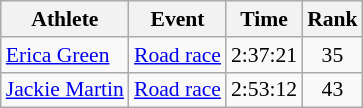<table class=wikitable style=font-size:90%>
<tr>
<th>Athlete</th>
<th>Event</th>
<th>Time</th>
<th>Rank</th>
</tr>
<tr>
<td><a href='#'>Erica Green</a></td>
<td><a href='#'>Road race</a></td>
<td align=center>2:37:21</td>
<td align=center>35</td>
</tr>
<tr>
<td><a href='#'>Jackie Martin</a></td>
<td><a href='#'>Road race</a></td>
<td align=center>2:53:12</td>
<td align=center>43</td>
</tr>
</table>
